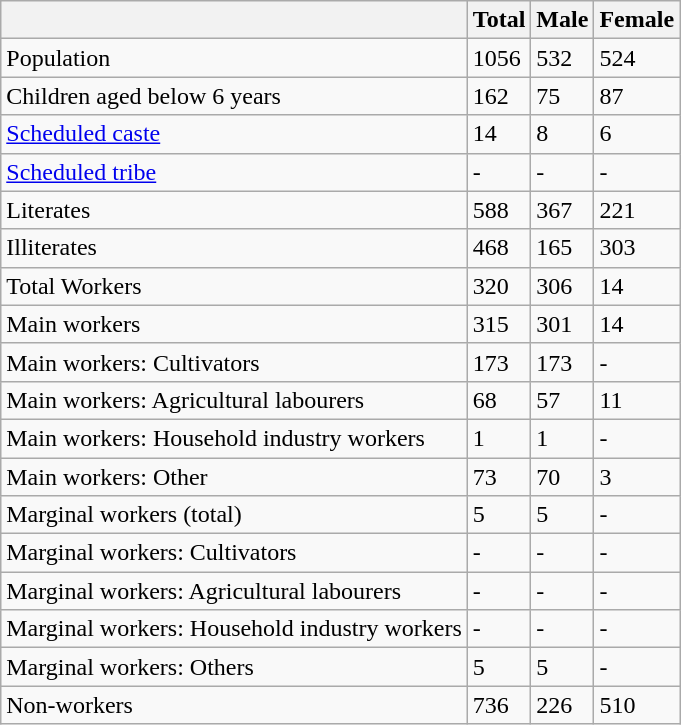<table class="wikitable sortable">
<tr>
<th></th>
<th>Total</th>
<th>Male</th>
<th>Female</th>
</tr>
<tr>
<td>Population</td>
<td>1056</td>
<td>532</td>
<td>524</td>
</tr>
<tr>
<td>Children aged below 6 years</td>
<td>162</td>
<td>75</td>
<td>87</td>
</tr>
<tr>
<td><a href='#'>Scheduled caste</a></td>
<td>14</td>
<td>8</td>
<td>6</td>
</tr>
<tr>
<td><a href='#'>Scheduled tribe</a></td>
<td>-</td>
<td>-</td>
<td>-</td>
</tr>
<tr>
<td>Literates</td>
<td>588</td>
<td>367</td>
<td>221</td>
</tr>
<tr>
<td>Illiterates</td>
<td>468</td>
<td>165</td>
<td>303</td>
</tr>
<tr>
<td>Total Workers</td>
<td>320</td>
<td>306</td>
<td>14</td>
</tr>
<tr>
<td>Main workers</td>
<td>315</td>
<td>301</td>
<td>14</td>
</tr>
<tr>
<td>Main workers: Cultivators</td>
<td>173</td>
<td>173</td>
<td>-</td>
</tr>
<tr>
<td>Main workers: Agricultural labourers</td>
<td>68</td>
<td>57</td>
<td>11</td>
</tr>
<tr>
<td>Main workers: Household industry workers</td>
<td>1</td>
<td>1</td>
<td>-</td>
</tr>
<tr>
<td>Main workers: Other</td>
<td>73</td>
<td>70</td>
<td>3</td>
</tr>
<tr>
<td>Marginal workers (total)</td>
<td>5</td>
<td>5</td>
<td>-</td>
</tr>
<tr>
<td>Marginal workers: Cultivators</td>
<td>-</td>
<td>-</td>
<td>-</td>
</tr>
<tr>
<td>Marginal workers: Agricultural labourers</td>
<td>-</td>
<td>-</td>
<td>-</td>
</tr>
<tr>
<td>Marginal workers: Household industry workers</td>
<td>-</td>
<td>-</td>
<td>-</td>
</tr>
<tr>
<td>Marginal workers: Others</td>
<td>5</td>
<td>5</td>
<td>-</td>
</tr>
<tr>
<td>Non-workers</td>
<td>736</td>
<td>226</td>
<td>510</td>
</tr>
</table>
